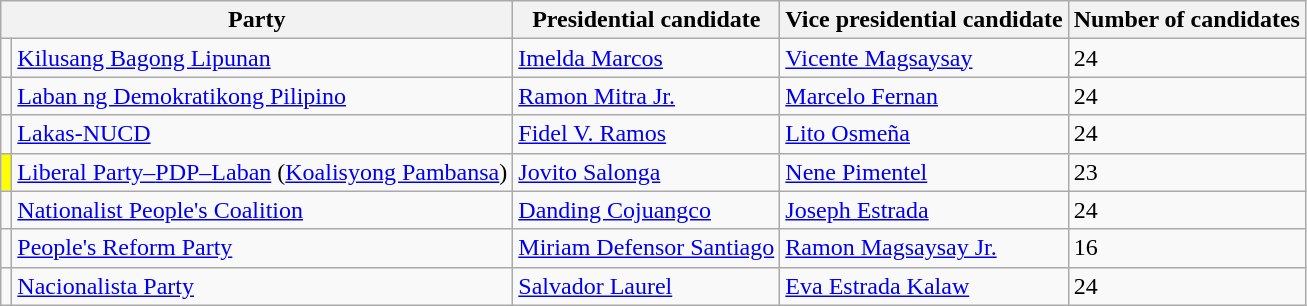<table class="wikitable">
<tr>
<th colspan=2>Party</th>
<th>Presidential candidate</th>
<th>Vice presidential candidate</th>
<th>Number of candidates</th>
</tr>
<tr>
<td colspan=1 bgcolor=></td>
<td><a href='#'>Kilusang Bagong Lipunan</a></td>
<td><a href='#'>Imelda Marcos</a></td>
<td><a href='#'>Vicente Magsaysay</a></td>
<td>24</td>
</tr>
<tr>
<td colspan=1 bgcolor=></td>
<td><a href='#'>Laban ng Demokratikong Pilipino</a></td>
<td><a href='#'>Ramon Mitra Jr.</a></td>
<td><a href='#'>Marcelo Fernan</a></td>
<td>24</td>
</tr>
<tr>
<td colspan=1 bgcolor=></td>
<td><a href='#'>Lakas-NUCD</a></td>
<td><a href='#'>Fidel V. Ramos</a></td>
<td><a href='#'>Lito Osmeña</a></td>
<td>24</td>
</tr>
<tr>
<td colspan=1 bgcolor=yellow></td>
<td><a href='#'>Liberal Party–</a><a href='#'>PDP–Laban</a> (<a href='#'>Koalisyong Pambansa</a>)</td>
<td><a href='#'>Jovito Salonga</a></td>
<td><a href='#'>Nene Pimentel</a></td>
<td>23</td>
</tr>
<tr>
<td colspan=1 bgcolor=></td>
<td><a href='#'>Nationalist People's Coalition</a></td>
<td><a href='#'>Danding Cojuangco</a></td>
<td><a href='#'>Joseph Estrada</a></td>
<td>24</td>
</tr>
<tr>
<td colspan=1 bgcolor=></td>
<td><a href='#'>People's Reform Party</a></td>
<td><a href='#'>Miriam Defensor Santiago</a></td>
<td><a href='#'>Ramon Magsaysay Jr.</a></td>
<td>16</td>
</tr>
<tr>
<td colspan=1 bgcolor=></td>
<td><a href='#'>Nacionalista Party</a></td>
<td><a href='#'>Salvador Laurel</a></td>
<td><a href='#'>Eva Estrada Kalaw</a></td>
<td>24</td>
</tr>
</table>
